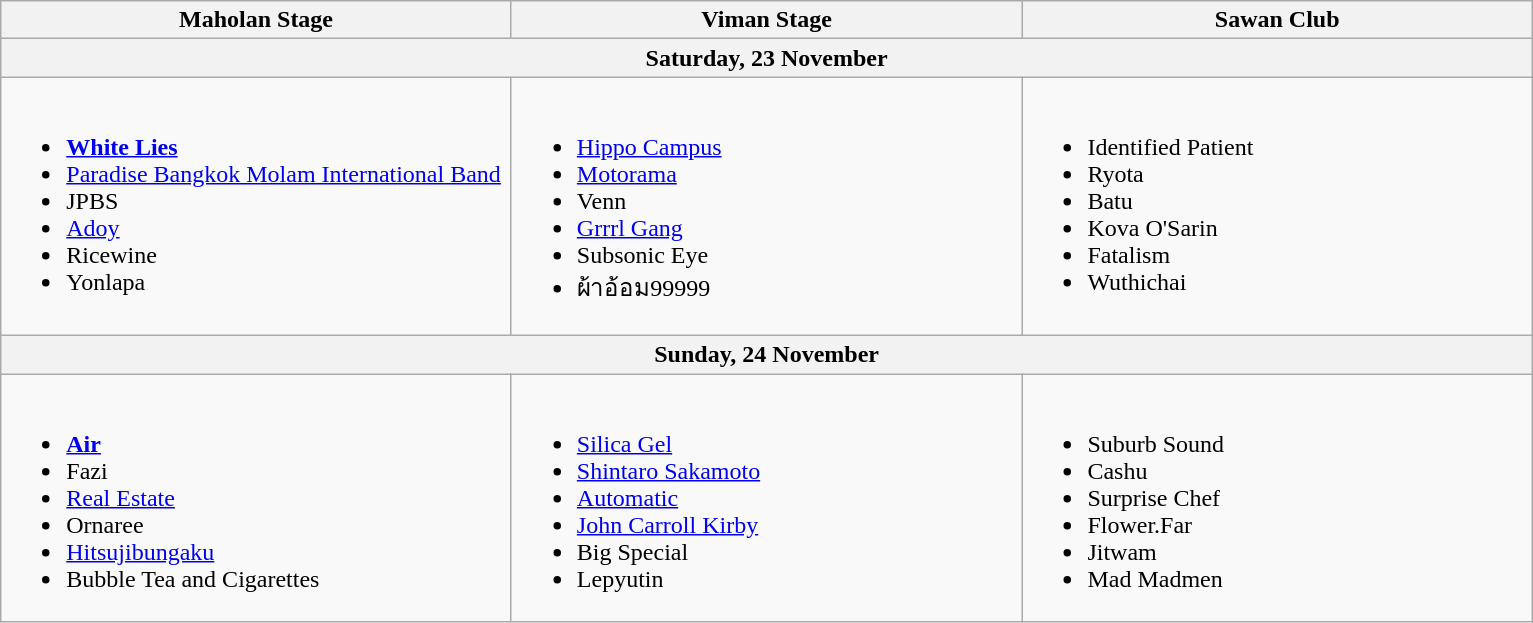<table class="wikitable">
<tr>
<th width="333">Maholan Stage</th>
<th width="333">Viman Stage</th>
<th width="333">Sawan Club</th>
</tr>
<tr>
<th colspan="3">Saturday, 23 November</th>
</tr>
<tr valign="top">
<td><br><ul><li><strong><a href='#'>White Lies</a></strong></li><li><a href='#'>Paradise Bangkok Molam International Band</a></li><li>JPBS</li><li><a href='#'>Adoy</a></li><li>Ricewine</li><li>Yonlapa</li></ul></td>
<td><br><ul><li><a href='#'>Hippo Campus</a></li><li><a href='#'>Motorama</a></li><li>Venn</li><li><a href='#'>Grrrl Gang</a></li><li>Subsonic Eye</li><li>ผ้าอ้อม99999</li></ul></td>
<td><br><ul><li>Identified Patient</li><li>Ryota</li><li>Batu</li><li>Kova O'Sarin</li><li>Fatalism</li><li>Wuthichai</li></ul></td>
</tr>
<tr>
<th colspan="3">Sunday, 24 November</th>
</tr>
<tr valign="top">
<td><br><ul><li><strong><a href='#'>Air</a></strong></li><li>Fazi</li><li><a href='#'>Real Estate</a></li><li>Ornaree</li><li><a href='#'>Hitsujibungaku</a></li><li>Bubble Tea and Cigarettes</li></ul></td>
<td><br><ul><li><a href='#'>Silica Gel</a></li><li><a href='#'>Shintaro Sakamoto</a></li><li><a href='#'>Automatic</a></li><li><a href='#'>John Carroll Kirby</a></li><li>Big Special</li><li>Lepyutin</li></ul></td>
<td><br><ul><li>Suburb Sound</li><li>Cashu</li><li>Surprise Chef</li><li>Flower.Far</li><li>Jitwam</li><li>Mad Madmen</li></ul></td>
</tr>
</table>
